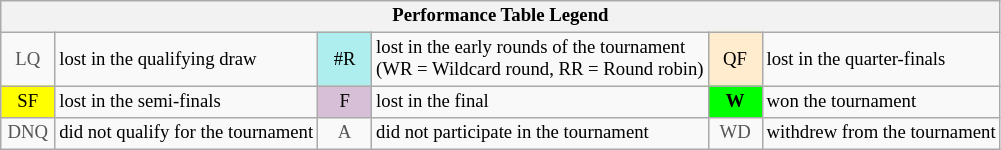<table class="wikitable" style="font-size:78%;">
<tr>
<th colspan="6">Performance Table Legend</th>
</tr>
<tr>
<td align="center" style="color:#555555;" width="30">LQ</td>
<td>lost in the qualifying draw</td>
<td align="center" style="background:#afeeee;">#R</td>
<td>lost in the early rounds of the tournament<br>(WR = Wildcard round, RR = Round robin)</td>
<td align="center" style="background:#ffebcd;">QF</td>
<td>lost in the quarter-finals</td>
</tr>
<tr>
<td align="center" style="background:yellow;">SF</td>
<td>lost in the semi-finals</td>
<td align="center" style="background:#D8BFD8;">F</td>
<td>lost in the final</td>
<td align="center" style="background:#00ff00;"><strong>W</strong></td>
<td>won the tournament</td>
</tr>
<tr>
<td align="center" style="color:#555555;" width="30">DNQ</td>
<td>did not qualify for the tournament</td>
<td align="center" style="color:#555555;" width="30">A</td>
<td>did not participate in the tournament</td>
<td align="center" style="color:#555555;" width="30">WD</td>
<td>withdrew from the tournament</td>
</tr>
</table>
